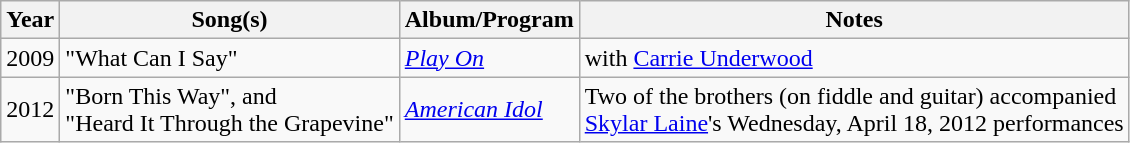<table class="wikitable">
<tr>
<th>Year</th>
<th>Song(s)</th>
<th>Album/Program</th>
<th>Notes</th>
</tr>
<tr>
<td>2009</td>
<td>"What Can I Say"</td>
<td><em><a href='#'>Play On</a></em></td>
<td>with <a href='#'>Carrie Underwood</a></td>
</tr>
<tr>
<td>2012</td>
<td>"Born This Way", and<br>"Heard It Through the Grapevine"</td>
<td><em><a href='#'>American Idol</a></em></td>
<td>Two of the brothers (on fiddle and guitar) accompanied <br><a href='#'>Skylar Laine</a>'s Wednesday, April 18, 2012 performances</td>
</tr>
</table>
